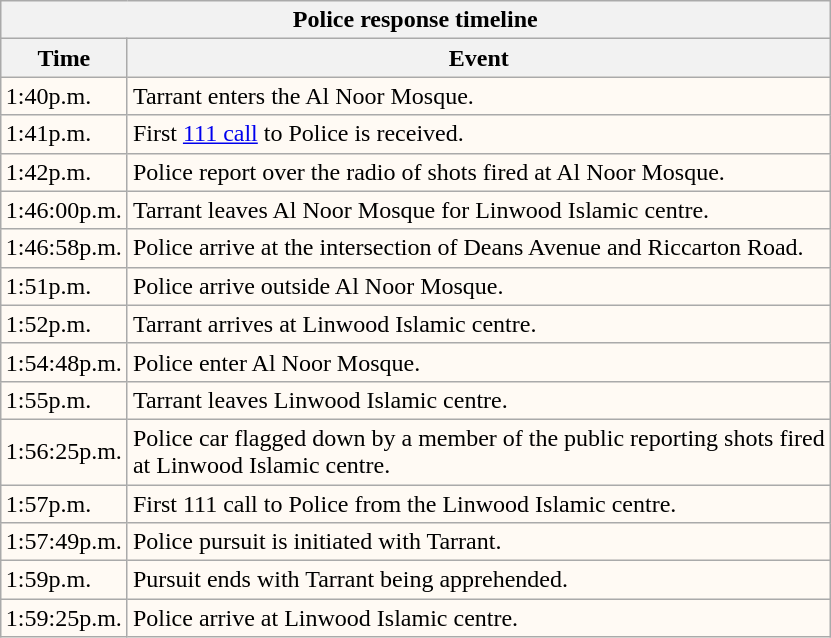<table id="HSV2" class="wikitable" style="float:right; border:#78bf73; margin-left:.75em;">
<tr>
<th colspan=2>Police response timeline</th>
</tr>
<tr>
<th>Time</th>
<th>Event</th>
</tr>
<tr>
<td style="background:#FFFAF4">1:40p.m.</td>
<td style="background:#FFFAF4;">Tarrant enters the Al Noor Mosque.</td>
</tr>
<tr>
<td style="background:#FFFAF4">1:41p.m.</td>
<td style="background:#FFFAF4;">First <a href='#'>111 call</a> to Police is received.</td>
</tr>
<tr>
<td style="background:#FFFAF4">1:42p.m.</td>
<td style="background:#FFFAF4;">Police report over the radio of shots fired at Al Noor Mosque.</td>
</tr>
<tr>
<td style="background:#FFFAF4">1:46:00p.m.</td>
<td style="background:#FFFAF4;">Tarrant leaves Al Noor Mosque for Linwood Islamic centre.</td>
</tr>
<tr>
<td style="background:#FFFAF4">1:46:58p.m.</td>
<td style="background:#FFFAF4;">Police arrive at the intersection of Deans Avenue and Riccarton Road.</td>
</tr>
<tr>
<td style="background:#FFFAF4">1:51p.m.</td>
<td style="background:#FFFAF4;">Police arrive outside Al Noor Mosque.</td>
</tr>
<tr>
<td style="background:#FFFAF4">1:52p.m.</td>
<td style="background:#FFFAF4;">Tarrant arrives at Linwood Islamic centre.</td>
</tr>
<tr>
<td style="background:#FFFAF4">1:54:48p.m.</td>
<td style="background:#FFFAF4;">Police enter Al Noor Mosque.</td>
</tr>
<tr>
<td style="background:#FFFAF4">1:55p.m.</td>
<td style="background:#FFFAF4;">Tarrant leaves Linwood Islamic centre.</td>
</tr>
<tr>
<td style="background:#FFFAF4">1:56:25p.m.</td>
<td style="background:#FFFAF4;">Police car flagged down by a member of the public reporting shots fired<br>at Linwood Islamic centre.</td>
</tr>
<tr>
<td style="background:#FFFAF4">1:57p.m.</td>
<td style="background:#FFFAF4;">First 111 call to Police from the Linwood Islamic centre.</td>
</tr>
<tr>
<td style="background:#FFFAF4">1:57:49p.m.</td>
<td style="background:#FFFAF4;">Police pursuit is initiated with Tarrant.</td>
</tr>
<tr>
<td style="background:#FFFAF4">1:59p.m.</td>
<td style="background:#FFFAF4;">Pursuit ends with Tarrant being apprehended.</td>
</tr>
<tr>
<td style="background:#FFFAF4">1:59:25p.m.</td>
<td style="background:#FFFAF4;">Police arrive at Linwood Islamic centre.</td>
</tr>
</table>
